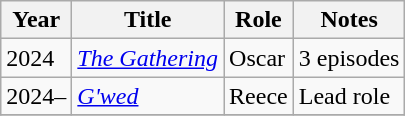<table class="wikitable sortable">
<tr>
<th>Year</th>
<th>Title</th>
<th>Role</th>
<th class="unsortable">Notes</th>
</tr>
<tr>
<td>2024</td>
<td><em><a href='#'>The Gathering</a></em></td>
<td>Oscar</td>
<td>3 episodes</td>
</tr>
<tr>
<td>2024–</td>
<td><em><a href='#'>G'wed</a></em></td>
<td>Reece</td>
<td>Lead role</td>
</tr>
<tr>
</tr>
</table>
